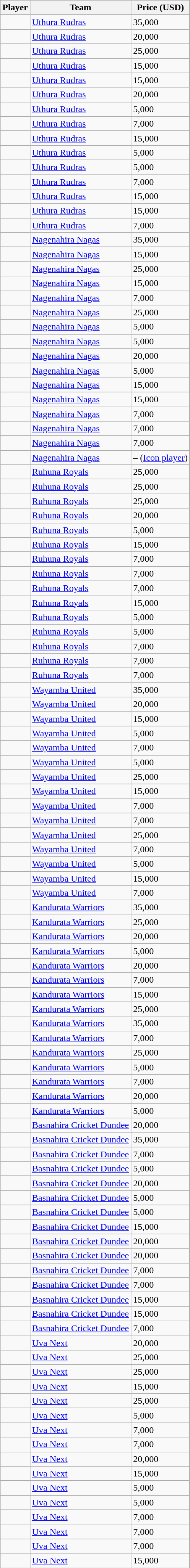<table class="wikitable sortable">
<tr>
<th>Player</th>
<th>Team</th>
<th>Price (USD)</th>
</tr>
<tr>
<td></td>
<td><a href='#'>Uthura Rudras</a></td>
<td>35,000</td>
</tr>
<tr>
<td></td>
<td><a href='#'>Uthura Rudras</a></td>
<td>20,000</td>
</tr>
<tr>
<td></td>
<td><a href='#'>Uthura Rudras</a></td>
<td>25,000</td>
</tr>
<tr>
<td></td>
<td><a href='#'>Uthura Rudras</a></td>
<td>15,000</td>
</tr>
<tr>
<td></td>
<td><a href='#'>Uthura Rudras</a></td>
<td>15,000</td>
</tr>
<tr>
<td></td>
<td><a href='#'>Uthura Rudras</a></td>
<td>20,000</td>
</tr>
<tr>
<td></td>
<td><a href='#'>Uthura Rudras</a></td>
<td>5,000</td>
</tr>
<tr>
<td></td>
<td><a href='#'>Uthura Rudras</a></td>
<td>7,000</td>
</tr>
<tr>
<td></td>
<td><a href='#'>Uthura Rudras</a></td>
<td>15,000</td>
</tr>
<tr>
<td></td>
<td><a href='#'>Uthura Rudras</a></td>
<td>5,000</td>
</tr>
<tr>
<td></td>
<td><a href='#'>Uthura Rudras</a></td>
<td>5,000</td>
</tr>
<tr>
<td></td>
<td><a href='#'>Uthura Rudras</a></td>
<td>7,000</td>
</tr>
<tr>
<td></td>
<td><a href='#'>Uthura Rudras</a></td>
<td>15,000</td>
</tr>
<tr>
<td></td>
<td><a href='#'>Uthura Rudras</a></td>
<td>15,000</td>
</tr>
<tr>
<td></td>
<td><a href='#'>Uthura Rudras</a></td>
<td>7,000</td>
</tr>
<tr>
<td></td>
<td><a href='#'>Nagenahira Nagas</a></td>
<td>35,000</td>
</tr>
<tr>
<td></td>
<td><a href='#'>Nagenahira Nagas</a></td>
<td>15,000</td>
</tr>
<tr>
<td></td>
<td><a href='#'>Nagenahira Nagas</a></td>
<td>25,000</td>
</tr>
<tr>
<td></td>
<td><a href='#'>Nagenahira Nagas</a></td>
<td>15,000</td>
</tr>
<tr>
<td></td>
<td><a href='#'>Nagenahira Nagas</a></td>
<td>7,000</td>
</tr>
<tr>
<td></td>
<td><a href='#'>Nagenahira Nagas</a></td>
<td>25,000</td>
</tr>
<tr>
<td></td>
<td><a href='#'>Nagenahira Nagas</a></td>
<td>5,000</td>
</tr>
<tr>
<td></td>
<td><a href='#'>Nagenahira Nagas</a></td>
<td>5,000</td>
</tr>
<tr>
<td></td>
<td><a href='#'>Nagenahira Nagas</a></td>
<td>20,000</td>
</tr>
<tr>
<td></td>
<td><a href='#'>Nagenahira Nagas</a></td>
<td>5,000</td>
</tr>
<tr>
<td></td>
<td><a href='#'>Nagenahira Nagas</a></td>
<td>15,000</td>
</tr>
<tr>
<td></td>
<td><a href='#'>Nagenahira Nagas</a></td>
<td>15,000</td>
</tr>
<tr>
<td></td>
<td><a href='#'>Nagenahira Nagas</a></td>
<td>7,000</td>
</tr>
<tr>
<td></td>
<td><a href='#'>Nagenahira Nagas</a></td>
<td>7,000</td>
</tr>
<tr>
<td></td>
<td><a href='#'>Nagenahira Nagas</a></td>
<td>7,000</td>
</tr>
<tr>
<td></td>
<td><a href='#'>Nagenahira Nagas</a></td>
<td>– (<a href='#'>Icon player</a>)</td>
</tr>
<tr>
<td></td>
<td><a href='#'>Ruhuna Royals</a></td>
<td>25,000</td>
</tr>
<tr>
<td></td>
<td><a href='#'>Ruhuna Royals</a></td>
<td>25,000</td>
</tr>
<tr>
<td></td>
<td><a href='#'>Ruhuna Royals</a></td>
<td>25,000</td>
</tr>
<tr>
<td></td>
<td><a href='#'>Ruhuna Royals</a></td>
<td>20,000</td>
</tr>
<tr>
<td></td>
<td><a href='#'>Ruhuna Royals</a></td>
<td>5,000</td>
</tr>
<tr>
<td></td>
<td><a href='#'>Ruhuna Royals</a></td>
<td>15,000</td>
</tr>
<tr>
<td></td>
<td><a href='#'>Ruhuna Royals</a></td>
<td>7,000</td>
</tr>
<tr>
<td></td>
<td><a href='#'>Ruhuna Royals</a></td>
<td>7,000</td>
</tr>
<tr>
<td></td>
<td><a href='#'>Ruhuna Royals</a></td>
<td>7,000</td>
</tr>
<tr>
<td></td>
<td><a href='#'>Ruhuna Royals</a></td>
<td>15,000</td>
</tr>
<tr>
<td></td>
<td><a href='#'>Ruhuna Royals</a></td>
<td>5,000</td>
</tr>
<tr>
<td></td>
<td><a href='#'>Ruhuna Royals</a></td>
<td>5,000</td>
</tr>
<tr>
<td></td>
<td><a href='#'>Ruhuna Royals</a></td>
<td>7,000</td>
</tr>
<tr>
<td></td>
<td><a href='#'>Ruhuna Royals</a></td>
<td>7,000</td>
</tr>
<tr>
<td></td>
<td><a href='#'>Ruhuna Royals</a></td>
<td>7,000</td>
</tr>
<tr>
<td></td>
<td><a href='#'>Wayamba United</a></td>
<td>35,000</td>
</tr>
<tr>
<td></td>
<td><a href='#'>Wayamba United</a></td>
<td>20,000</td>
</tr>
<tr>
<td></td>
<td><a href='#'>Wayamba United</a></td>
<td>15,000</td>
</tr>
<tr>
<td></td>
<td><a href='#'>Wayamba United</a></td>
<td>5,000</td>
</tr>
<tr>
<td></td>
<td><a href='#'>Wayamba United</a></td>
<td>7,000</td>
</tr>
<tr>
<td></td>
<td><a href='#'>Wayamba United</a></td>
<td>5,000</td>
</tr>
<tr>
<td></td>
<td><a href='#'>Wayamba United</a></td>
<td>25,000</td>
</tr>
<tr>
<td></td>
<td><a href='#'>Wayamba United</a></td>
<td>15,000</td>
</tr>
<tr>
<td></td>
<td><a href='#'>Wayamba United</a></td>
<td>7,000</td>
</tr>
<tr>
<td></td>
<td><a href='#'>Wayamba United</a></td>
<td>7,000</td>
</tr>
<tr>
<td></td>
<td><a href='#'>Wayamba United</a></td>
<td>25,000</td>
</tr>
<tr>
<td></td>
<td><a href='#'>Wayamba United</a></td>
<td>7,000</td>
</tr>
<tr>
<td></td>
<td><a href='#'>Wayamba United</a></td>
<td>5,000</td>
</tr>
<tr>
<td></td>
<td><a href='#'>Wayamba United</a></td>
<td>15,000</td>
</tr>
<tr>
<td></td>
<td><a href='#'>Wayamba United</a></td>
<td>7,000</td>
</tr>
<tr>
<td></td>
<td><a href='#'>Kandurata Warriors</a></td>
<td>35,000</td>
</tr>
<tr>
<td></td>
<td><a href='#'>Kandurata Warriors</a></td>
<td>25,000</td>
</tr>
<tr>
<td></td>
<td><a href='#'>Kandurata Warriors</a></td>
<td>20,000</td>
</tr>
<tr>
<td></td>
<td><a href='#'>Kandurata Warriors</a></td>
<td>5,000</td>
</tr>
<tr>
<td></td>
<td><a href='#'>Kandurata Warriors</a></td>
<td>20,000</td>
</tr>
<tr>
<td></td>
<td><a href='#'>Kandurata Warriors</a></td>
<td>7,000</td>
</tr>
<tr>
<td></td>
<td><a href='#'>Kandurata Warriors</a></td>
<td>15,000</td>
</tr>
<tr>
<td></td>
<td><a href='#'>Kandurata Warriors</a></td>
<td>25,000</td>
</tr>
<tr>
<td></td>
<td><a href='#'>Kandurata Warriors</a></td>
<td>35,000</td>
</tr>
<tr>
<td></td>
<td><a href='#'>Kandurata Warriors</a></td>
<td>7,000</td>
</tr>
<tr>
<td></td>
<td><a href='#'>Kandurata Warriors</a></td>
<td>25,000</td>
</tr>
<tr>
<td></td>
<td><a href='#'>Kandurata Warriors</a></td>
<td>5,000</td>
</tr>
<tr>
<td></td>
<td><a href='#'>Kandurata Warriors</a></td>
<td>7,000</td>
</tr>
<tr>
<td></td>
<td><a href='#'>Kandurata Warriors</a></td>
<td>20,000</td>
</tr>
<tr>
<td></td>
<td><a href='#'>Kandurata Warriors</a></td>
<td>5,000</td>
</tr>
<tr>
<td></td>
<td><a href='#'>Basnahira Cricket Dundee</a></td>
<td>20,000</td>
</tr>
<tr>
<td></td>
<td><a href='#'>Basnahira Cricket Dundee</a></td>
<td>35,000</td>
</tr>
<tr>
<td></td>
<td><a href='#'>Basnahira Cricket Dundee</a></td>
<td>7,000</td>
</tr>
<tr>
<td></td>
<td><a href='#'>Basnahira Cricket Dundee</a></td>
<td>5,000</td>
</tr>
<tr>
<td></td>
<td><a href='#'>Basnahira Cricket Dundee</a></td>
<td>20,000</td>
</tr>
<tr>
<td></td>
<td><a href='#'>Basnahira Cricket Dundee</a></td>
<td>5,000</td>
</tr>
<tr>
<td></td>
<td><a href='#'>Basnahira Cricket Dundee</a></td>
<td>5,000</td>
</tr>
<tr>
<td></td>
<td><a href='#'>Basnahira Cricket Dundee</a></td>
<td>15,000</td>
</tr>
<tr>
<td></td>
<td><a href='#'>Basnahira Cricket Dundee</a></td>
<td>20,000</td>
</tr>
<tr>
<td></td>
<td><a href='#'>Basnahira Cricket Dundee</a></td>
<td>20,000</td>
</tr>
<tr>
<td></td>
<td><a href='#'>Basnahira Cricket Dundee</a></td>
<td>7,000</td>
</tr>
<tr>
<td></td>
<td><a href='#'>Basnahira Cricket Dundee</a></td>
<td>7,000</td>
</tr>
<tr>
<td></td>
<td><a href='#'>Basnahira Cricket Dundee</a></td>
<td>15,000</td>
</tr>
<tr>
<td></td>
<td><a href='#'>Basnahira Cricket Dundee</a></td>
<td>15,000</td>
</tr>
<tr>
<td></td>
<td><a href='#'>Basnahira Cricket Dundee</a></td>
<td>7,000</td>
</tr>
<tr>
<td></td>
<td><a href='#'>Uva Next</a></td>
<td>20,000</td>
</tr>
<tr>
<td></td>
<td><a href='#'>Uva Next</a></td>
<td>25,000</td>
</tr>
<tr>
<td></td>
<td><a href='#'>Uva Next</a></td>
<td>25,000</td>
</tr>
<tr>
<td></td>
<td><a href='#'>Uva Next</a></td>
<td>15,000</td>
</tr>
<tr>
<td></td>
<td><a href='#'>Uva Next</a></td>
<td>25,000</td>
</tr>
<tr>
<td></td>
<td><a href='#'>Uva Next</a></td>
<td>5,000</td>
</tr>
<tr>
<td></td>
<td><a href='#'>Uva Next</a></td>
<td>7,000</td>
</tr>
<tr>
<td></td>
<td><a href='#'>Uva Next</a></td>
<td>7,000</td>
</tr>
<tr>
<td></td>
<td><a href='#'>Uva Next</a></td>
<td>20,000</td>
</tr>
<tr>
<td></td>
<td><a href='#'>Uva Next</a></td>
<td>15,000</td>
</tr>
<tr>
<td></td>
<td><a href='#'>Uva Next</a></td>
<td>5,000</td>
</tr>
<tr>
<td></td>
<td><a href='#'>Uva Next</a></td>
<td>5,000</td>
</tr>
<tr>
<td></td>
<td><a href='#'>Uva Next</a></td>
<td>7,000</td>
</tr>
<tr>
<td></td>
<td><a href='#'>Uva Next</a></td>
<td>7,000</td>
</tr>
<tr>
<td></td>
<td><a href='#'>Uva Next</a></td>
<td>7,000</td>
</tr>
<tr>
<td></td>
<td><a href='#'>Uva Next</a></td>
<td>15,000</td>
</tr>
</table>
